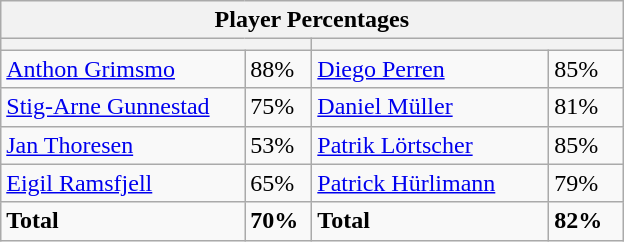<table class="wikitable">
<tr>
<th colspan=4 width=400>Player Percentages</th>
</tr>
<tr>
<th colspan=2 width=200></th>
<th colspan=2 width=200></th>
</tr>
<tr>
<td><a href='#'>Anthon Grimsmo</a></td>
<td>88%</td>
<td><a href='#'>Diego Perren</a></td>
<td>85%</td>
</tr>
<tr>
<td><a href='#'>Stig-Arne Gunnestad</a></td>
<td>75%</td>
<td><a href='#'>Daniel Müller</a></td>
<td>81%</td>
</tr>
<tr>
<td><a href='#'>Jan Thoresen</a></td>
<td>53%</td>
<td><a href='#'>Patrik Lörtscher</a></td>
<td>85%</td>
</tr>
<tr>
<td><a href='#'>Eigil Ramsfjell</a></td>
<td>65%</td>
<td><a href='#'>Patrick Hürlimann</a></td>
<td>79%</td>
</tr>
<tr>
<td><strong>Total</strong></td>
<td><strong>70%</strong></td>
<td><strong>Total</strong></td>
<td><strong>82%</strong></td>
</tr>
</table>
